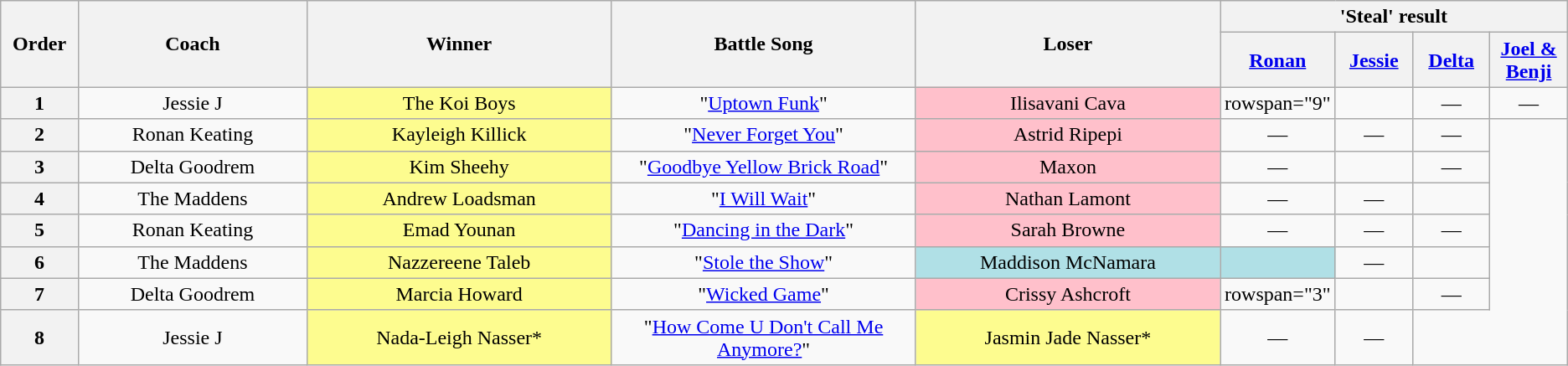<table class="wikitable" style="text-align: center; width: auto;">
<tr>
<th rowspan="2" style="width:5%;">Order</th>
<th rowspan="2" style="width:15%;">Coach</th>
<th rowspan="2" style="width:20%;">Winner</th>
<th rowspan="2" style="width:20%;">Battle Song</th>
<th rowspan="2" style="width:20%;">Loser</th>
<th colspan="4" style="width:20%;">'Steal' result</th>
</tr>
<tr>
<th style="width:5%;"><a href='#'>Ronan</a></th>
<th style="width:5%;"><a href='#'>Jessie</a></th>
<th style="width:5%;"><a href='#'>Delta</a></th>
<th style="width:5%;"><a href='#'>Joel & Benji</a></th>
</tr>
<tr>
<th>1</th>
<td>Jessie J</td>
<td style="background:#fdfc8f">The Koi Boys</td>
<td>"<a href='#'>Uptown Funk</a>"</td>
<td style="background:pink">Ilisavani Cava</td>
<td>rowspan="9" </td>
<td></td>
<td>—</td>
<td>—</td>
</tr>
<tr>
<th>2</th>
<td>Ronan Keating</td>
<td style="background:#fdfc8f">Kayleigh Killick</td>
<td>"<a href='#'>Never Forget You</a>"</td>
<td style="background:pink">Astrid Ripepi</td>
<td>—</td>
<td>—</td>
<td>—</td>
</tr>
<tr>
<th>3</th>
<td>Delta Goodrem</td>
<td style="background:#fdfc8f">Kim Sheehy</td>
<td>"<a href='#'>Goodbye Yellow Brick Road</a>"</td>
<td style="background:pink">Maxon</td>
<td>—</td>
<td></td>
<td>—</td>
</tr>
<tr>
<th>4</th>
<td>The Maddens</td>
<td style="background:#fdfc8f">Andrew Loadsman</td>
<td>"<a href='#'>I Will Wait</a>"</td>
<td style="background:pink">Nathan Lamont</td>
<td>—</td>
<td>—</td>
<td></td>
</tr>
<tr>
<th>5</th>
<td>Ronan Keating</td>
<td style="background:#fdfc8f">Emad Younan</td>
<td>"<a href='#'>Dancing in the Dark</a>"</td>
<td style="background:pink">Sarah Browne</td>
<td>—</td>
<td>—</td>
<td>—</td>
</tr>
<tr>
<th>6</th>
<td>The Maddens</td>
<td style="background:#fdfc8f">Nazzereene Taleb</td>
<td>"<a href='#'>Stole the Show</a>"</td>
<td style="background:#B0E0E6">Maddison McNamara</td>
<td style="background:#B0E0E6;"><strong></strong></td>
<td>—</td>
<td></td>
</tr>
<tr>
<th>7</th>
<td>Delta Goodrem</td>
<td style="background:#fdfc8f">Marcia Howard</td>
<td>"<a href='#'>Wicked Game</a>"</td>
<td style="background:pink">Crissy Ashcroft</td>
<td>rowspan="3" </td>
<td></td>
<td>—</td>
</tr>
<tr>
<th>8</th>
<td>Jessie J</td>
<td style="background:#fdfc8f">Nada-Leigh Nasser*</td>
<td>"<a href='#'>How Come U Don't Call Me Anymore?</a>"</td>
<td style="background:#fdfc8f">Jasmin Jade Nasser*</td>
<td>—</td>
<td>—</td>
</tr>
</table>
